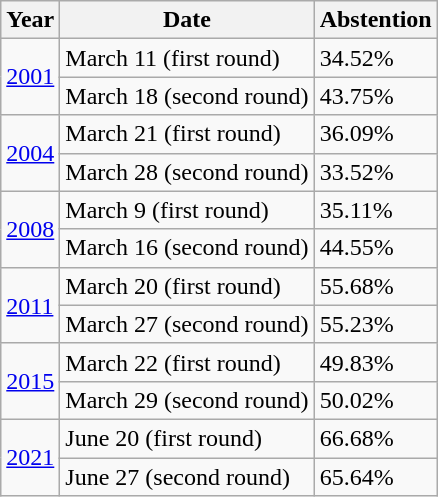<table class="wikitable">
<tr>
<th>Year</th>
<th>Date</th>
<th>Abstention</th>
</tr>
<tr>
<td rowspan="2"><a href='#'>2001</a></td>
<td>March 11 (first round)</td>
<td>34.52%</td>
</tr>
<tr>
<td>March 18 (second round)</td>
<td>43.75%</td>
</tr>
<tr>
<td rowspan="2"><a href='#'>2004</a></td>
<td>March 21 (first round)</td>
<td>36.09%</td>
</tr>
<tr>
<td>March 28 (second round)</td>
<td>33.52%</td>
</tr>
<tr>
<td rowspan="2"><a href='#'>2008</a></td>
<td>March 9 (first round)</td>
<td>35.11%</td>
</tr>
<tr>
<td>March 16 (second round)</td>
<td>44.55%</td>
</tr>
<tr>
<td rowspan="2"><a href='#'>2011</a></td>
<td>March 20 (first round)</td>
<td>55.68%</td>
</tr>
<tr>
<td>March 27 (second round)</td>
<td>55.23%</td>
</tr>
<tr>
<td rowspan="2"><a href='#'>2015</a></td>
<td>March 22 (first round)</td>
<td>49.83%</td>
</tr>
<tr>
<td>March 29 (second round)</td>
<td>50.02%</td>
</tr>
<tr>
<td rowspan="2"><a href='#'>2021</a></td>
<td>June 20 (first round)</td>
<td>66.68%</td>
</tr>
<tr>
<td>June 27 (second round)</td>
<td>65.64%</td>
</tr>
</table>
